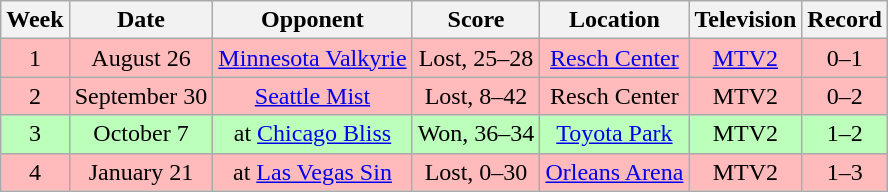<table class="wikitable" style="text-align:center">
<tr>
<th>Week</th>
<th>Date</th>
<th>Opponent</th>
<th>Score</th>
<th>Location</th>
<th>Television</th>
<th>Record</th>
</tr>
<tr bgcolor="ffbbbb">
<td>1</td>
<td>August 26</td>
<td><a href='#'>Minnesota Valkyrie</a></td>
<td>Lost, 25–28</td>
<td><a href='#'>Resch Center</a></td>
<td><a href='#'>MTV2</a></td>
<td>0–1</td>
</tr>
<tr bgcolor="ffbbbb">
<td>2</td>
<td>September 30</td>
<td><a href='#'>Seattle Mist</a></td>
<td>Lost, 8–42</td>
<td>Resch Center</td>
<td>MTV2</td>
<td>0–2</td>
</tr>
<tr bgcolor="bbffbb">
<td>3</td>
<td>October 7</td>
<td>at <a href='#'>Chicago Bliss</a></td>
<td>Won, 36–34</td>
<td><a href='#'>Toyota Park</a></td>
<td>MTV2</td>
<td>1–2</td>
</tr>
<tr bgcolor="ffbbbb">
<td>4</td>
<td>January 21</td>
<td>at <a href='#'>Las Vegas Sin</a></td>
<td>Lost, 0–30</td>
<td><a href='#'>Orleans Arena</a></td>
<td>MTV2</td>
<td>1–3</td>
</tr>
</table>
